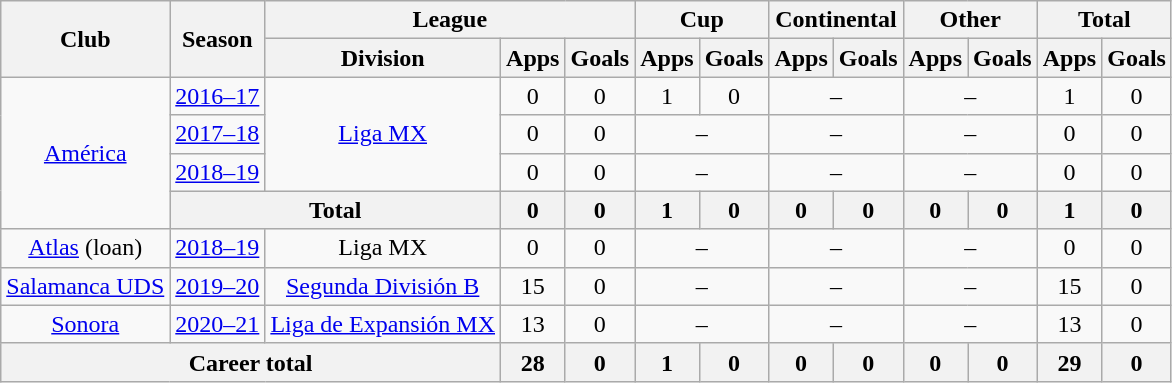<table class="wikitable" style="text-align: center">
<tr>
<th rowspan="2">Club</th>
<th rowspan="2">Season</th>
<th colspan="3">League</th>
<th colspan="2">Cup</th>
<th colspan="2">Continental</th>
<th colspan="2">Other</th>
<th colspan="2">Total</th>
</tr>
<tr>
<th>Division</th>
<th>Apps</th>
<th>Goals</th>
<th>Apps</th>
<th>Goals</th>
<th>Apps</th>
<th>Goals</th>
<th>Apps</th>
<th>Goals</th>
<th>Apps</th>
<th>Goals</th>
</tr>
<tr>
<td rowspan="4"><a href='#'>América</a></td>
<td><a href='#'>2016–17</a></td>
<td rowspan="3"><a href='#'>Liga MX</a></td>
<td>0</td>
<td>0</td>
<td>1</td>
<td>0</td>
<td colspan="2">–</td>
<td colspan="2">–</td>
<td>1</td>
<td>0</td>
</tr>
<tr>
<td><a href='#'>2017–18</a></td>
<td>0</td>
<td>0</td>
<td colspan="2">–</td>
<td colspan="2">–</td>
<td colspan="2">–</td>
<td>0</td>
<td>0</td>
</tr>
<tr>
<td><a href='#'>2018–19</a></td>
<td>0</td>
<td>0</td>
<td colspan="2">–</td>
<td colspan="2">–</td>
<td colspan="2">–</td>
<td>0</td>
<td>0</td>
</tr>
<tr>
<th colspan="2"><strong>Total</strong></th>
<th>0</th>
<th>0</th>
<th>1</th>
<th>0</th>
<th>0</th>
<th>0</th>
<th>0</th>
<th>0</th>
<th>1</th>
<th>0</th>
</tr>
<tr>
<td><a href='#'>Atlas</a> (loan)</td>
<td><a href='#'>2018–19</a></td>
<td>Liga MX</td>
<td>0</td>
<td>0</td>
<td colspan="2">–</td>
<td colspan="2">–</td>
<td colspan="2">–</td>
<td>0</td>
<td>0</td>
</tr>
<tr>
<td><a href='#'>Salamanca UDS</a></td>
<td><a href='#'>2019–20</a></td>
<td><a href='#'>Segunda División B</a></td>
<td>15</td>
<td>0</td>
<td colspan="2">–</td>
<td colspan="2">–</td>
<td colspan="2">–</td>
<td>15</td>
<td>0</td>
</tr>
<tr>
<td><a href='#'>Sonora</a></td>
<td><a href='#'>2020–21</a></td>
<td><a href='#'>Liga de Expansión MX</a></td>
<td>13</td>
<td>0</td>
<td colspan="2">–</td>
<td colspan="2">–</td>
<td colspan="2">–</td>
<td>13</td>
<td>0</td>
</tr>
<tr>
<th colspan="3"><strong>Career total</strong></th>
<th>28</th>
<th>0</th>
<th>1</th>
<th>0</th>
<th>0</th>
<th>0</th>
<th>0</th>
<th>0</th>
<th>29</th>
<th>0</th>
</tr>
</table>
